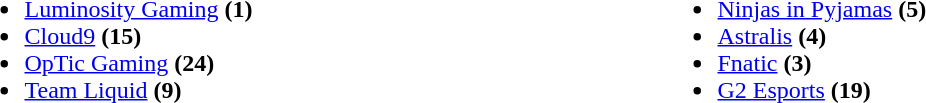<table cellspacing="10">
<tr>
<td valign="top" width="450px"><br><ul><li> <a href='#'>Luminosity Gaming</a> <strong>(1)</strong></li><li> <a href='#'>Cloud9</a> <strong>(15)</strong></li><li> <a href='#'>OpTic Gaming</a> <strong>(24)</strong></li><li> <a href='#'>Team Liquid</a> <strong>(9)</strong></li></ul></td>
<td valign="top"><br><ul><li> <a href='#'>Ninjas in Pyjamas</a> <strong>(5)</strong></li><li> <a href='#'>Astralis</a> <strong>(4)</strong></li><li> <a href='#'>Fnatic</a> <strong>(3)</strong></li><li> <a href='#'>G2 Esports</a> <strong>(19)</strong></li></ul></td>
</tr>
<tr>
</tr>
</table>
